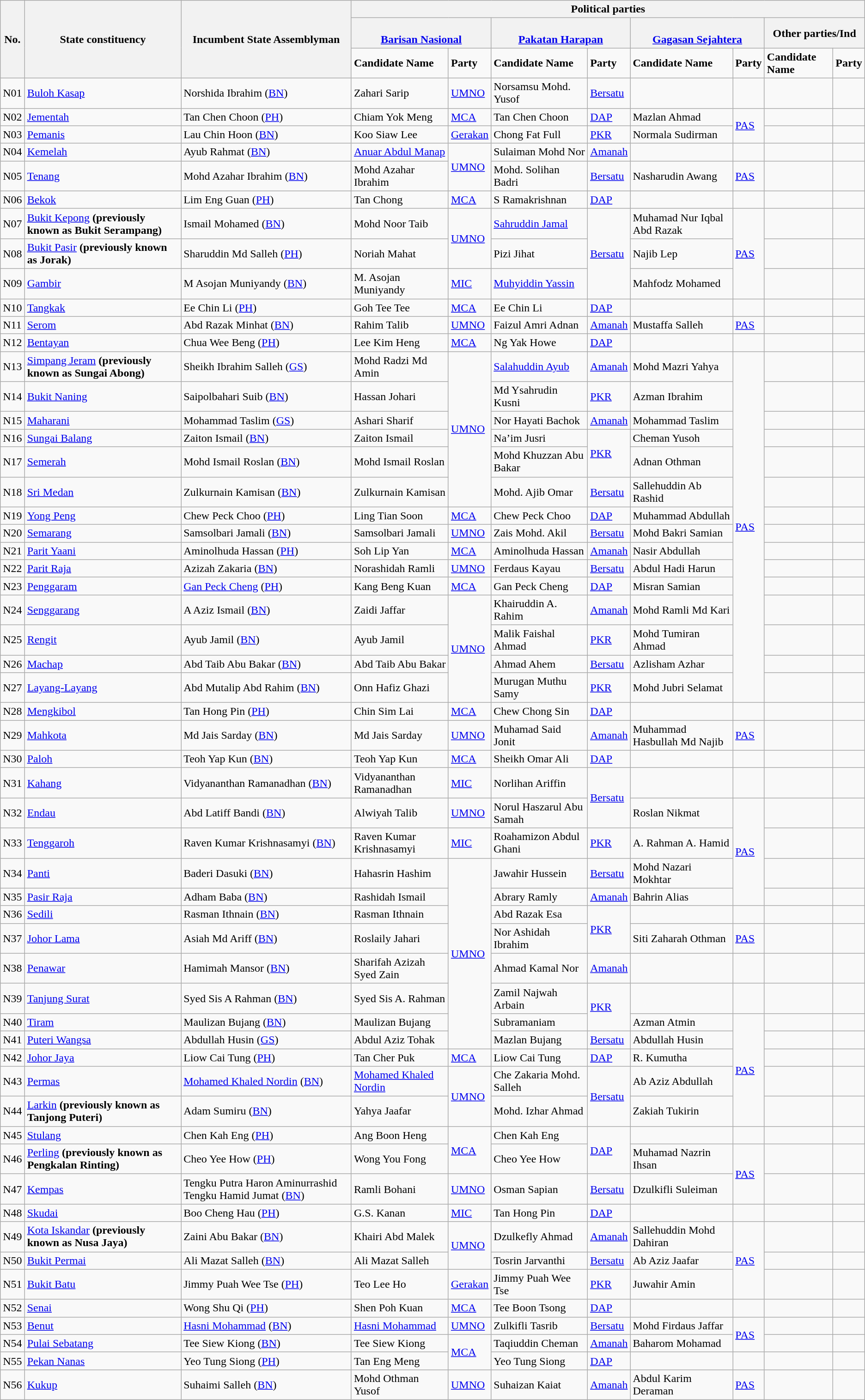<table class="wikitable">
<tr>
<th rowspan="3">No.</th>
<th rowspan="3">State constituency</th>
<th rowspan="3">Incumbent State Assemblyman</th>
<th colspan="8">Political parties</th>
</tr>
<tr>
<th colspan="2"><br><a href='#'>Barisan Nasional</a></th>
<th colspan="2"><br><a href='#'>Pakatan Harapan</a></th>
<th colspan="2"><br><a href='#'>Gagasan Sejahtera</a></th>
<th colspan="2">Other parties/Ind</th>
</tr>
<tr>
<td><strong>Candidate Name</strong></td>
<td><strong>Party</strong></td>
<td><strong>Candidate Name</strong></td>
<td><strong>Party</strong></td>
<td><strong>Candidate Name</strong></td>
<td><strong>Party</strong></td>
<td><strong>Candidate Name</strong></td>
<td><strong>Party</strong></td>
</tr>
<tr>
<td>N01</td>
<td><a href='#'>Buloh Kasap</a></td>
<td>Norshida Ibrahim (<a href='#'>BN</a>)</td>
<td>Zahari Sarip</td>
<td><a href='#'>UMNO</a></td>
<td>Norsamsu Mohd. Yusof</td>
<td><a href='#'>Bersatu</a></td>
<td></td>
<td></td>
<td></td>
<td></td>
</tr>
<tr>
<td>N02</td>
<td><a href='#'>Jementah</a></td>
<td>Tan Chen Choon (<a href='#'>PH</a>)</td>
<td>Chiam Yok Meng</td>
<td><a href='#'>MCA</a></td>
<td>Tan Chen Choon</td>
<td><a href='#'>DAP</a></td>
<td>Mazlan Ahmad</td>
<td rowspan="2"><a href='#'>PAS</a></td>
<td></td>
<td></td>
</tr>
<tr>
<td>N03</td>
<td><a href='#'>Pemanis</a></td>
<td>Lau Chin Hoon (<a href='#'>BN</a>)</td>
<td>Koo Siaw Lee</td>
<td><a href='#'>Gerakan</a></td>
<td>Chong Fat Full</td>
<td><a href='#'>PKR</a></td>
<td>Normala Sudirman</td>
<td></td>
<td></td>
</tr>
<tr>
<td>N04</td>
<td><a href='#'>Kemelah</a></td>
<td>Ayub Rahmat (<a href='#'>BN</a>)</td>
<td><a href='#'>Anuar Abdul Manap</a></td>
<td rowspan="2"><a href='#'>UMNO</a></td>
<td>Sulaiman Mohd Nor</td>
<td><a href='#'>Amanah</a></td>
<td></td>
<td></td>
<td></td>
<td></td>
</tr>
<tr>
<td>N05</td>
<td><a href='#'>Tenang</a></td>
<td>Mohd Azahar Ibrahim (<a href='#'>BN</a>)</td>
<td>Mohd Azahar Ibrahim</td>
<td>Mohd. Solihan Badri</td>
<td><a href='#'>Bersatu</a></td>
<td>Nasharudin Awang</td>
<td><a href='#'>PAS</a></td>
<td></td>
<td></td>
</tr>
<tr>
<td>N06</td>
<td><a href='#'>Bekok</a></td>
<td>Lim Eng Guan (<a href='#'>PH</a>)</td>
<td>Tan Chong</td>
<td><a href='#'>MCA</a></td>
<td>S Ramakrishnan</td>
<td><a href='#'>DAP</a></td>
<td></td>
<td></td>
<td></td>
<td></td>
</tr>
<tr>
<td>N07</td>
<td><a href='#'>Bukit Kepong</a> <strong>(previously known as Bukit Serampang)</strong></td>
<td>Ismail Mohamed (<a href='#'>BN</a>)</td>
<td>Mohd Noor Taib</td>
<td rowspan="2"><a href='#'>UMNO</a></td>
<td><a href='#'>Sahruddin Jamal</a></td>
<td rowspan="3"><a href='#'>Bersatu</a></td>
<td>Muhamad Nur Iqbal Abd Razak</td>
<td rowspan="3"><a href='#'>PAS</a></td>
<td></td>
<td></td>
</tr>
<tr>
<td>N08</td>
<td><a href='#'>Bukit Pasir</a> <strong>(previously known as Jorak)</strong></td>
<td>Sharuddin Md Salleh (<a href='#'>PH</a>)</td>
<td>Noriah Mahat</td>
<td>Pizi Jihat</td>
<td>Najib Lep</td>
<td></td>
<td></td>
</tr>
<tr>
<td>N09</td>
<td><a href='#'>Gambir</a></td>
<td>M Asojan Muniyandy (<a href='#'>BN</a>)</td>
<td>M. Asojan Muniyandy</td>
<td><a href='#'>MIC</a></td>
<td><a href='#'>Muhyiddin Yassin</a></td>
<td>Mahfodz Mohamed</td>
<td></td>
<td></td>
</tr>
<tr>
<td>N10</td>
<td><a href='#'>Tangkak</a></td>
<td>Ee Chin Li (<a href='#'>PH</a>)</td>
<td>Goh Tee Tee</td>
<td><a href='#'>MCA</a></td>
<td>Ee Chin Li</td>
<td><a href='#'>DAP</a></td>
<td></td>
<td></td>
<td></td>
<td></td>
</tr>
<tr>
<td>N11</td>
<td><a href='#'>Serom</a></td>
<td>Abd Razak Minhat (<a href='#'>BN</a>)</td>
<td>Rahim Talib</td>
<td><a href='#'>UMNO</a></td>
<td>Faizul Amri Adnan</td>
<td><a href='#'>Amanah</a></td>
<td>Mustaffa Salleh</td>
<td><a href='#'>PAS</a></td>
<td></td>
<td></td>
</tr>
<tr>
<td>N12</td>
<td><a href='#'>Bentayan</a></td>
<td>Chua Wee Beng (<a href='#'>PH</a>)</td>
<td>Lee Kim Heng</td>
<td><a href='#'>MCA</a></td>
<td>Ng Yak Howe</td>
<td><a href='#'>DAP</a></td>
<td></td>
<td></td>
<td></td>
<td></td>
</tr>
<tr>
<td>N13</td>
<td><a href='#'>Simpang Jeram</a> <strong>(previously known as Sungai Abong)</strong></td>
<td>Sheikh Ibrahim Salleh (<a href='#'>GS</a>)</td>
<td>Mohd Radzi Md Amin</td>
<td rowspan="6"><a href='#'>UMNO</a></td>
<td><a href='#'>Salahuddin Ayub</a></td>
<td><a href='#'>Amanah</a></td>
<td>Mohd Mazri Yahya</td>
<td rowspan="15"><a href='#'>PAS</a></td>
<td></td>
<td></td>
</tr>
<tr>
<td>N14</td>
<td><a href='#'>Bukit Naning</a></td>
<td>Saipolbahari Suib (<a href='#'>BN</a>)</td>
<td>Hassan Johari</td>
<td>Md Ysahrudin Kusni</td>
<td><a href='#'>PKR</a></td>
<td>Azman Ibrahim</td>
<td></td>
<td></td>
</tr>
<tr>
<td>N15</td>
<td><a href='#'>Maharani</a></td>
<td>Mohammad Taslim (<a href='#'>GS</a>)</td>
<td>Ashari Sharif</td>
<td>Nor Hayati Bachok</td>
<td><a href='#'>Amanah</a></td>
<td>Mohammad Taslim</td>
<td></td>
<td></td>
</tr>
<tr>
<td>N16</td>
<td><a href='#'>Sungai Balang</a></td>
<td>Zaiton Ismail (<a href='#'>BN</a>)</td>
<td>Zaiton Ismail</td>
<td>Na’im Jusri</td>
<td rowspan="2"><a href='#'>PKR</a></td>
<td>Cheman Yusoh</td>
<td></td>
<td></td>
</tr>
<tr>
<td>N17</td>
<td><a href='#'>Semerah</a></td>
<td>Mohd Ismail Roslan (<a href='#'>BN</a>)</td>
<td>Mohd Ismail Roslan</td>
<td>Mohd Khuzzan Abu Bakar</td>
<td>Adnan Othman</td>
<td></td>
<td></td>
</tr>
<tr>
<td>N18</td>
<td><a href='#'>Sri Medan</a></td>
<td>Zulkurnain Kamisan (<a href='#'>BN</a>)</td>
<td>Zulkurnain Kamisan</td>
<td>Mohd. Ajib Omar</td>
<td><a href='#'>Bersatu</a></td>
<td>Sallehuddin Ab Rashid</td>
<td></td>
<td></td>
</tr>
<tr>
<td>N19</td>
<td><a href='#'>Yong Peng</a></td>
<td>Chew Peck Choo (<a href='#'>PH</a>)</td>
<td>Ling Tian Soon</td>
<td><a href='#'>MCA</a></td>
<td>Chew Peck Choo</td>
<td><a href='#'>DAP</a></td>
<td>Muhammad Abdullah</td>
<td></td>
<td></td>
</tr>
<tr>
<td>N20</td>
<td><a href='#'>Semarang</a></td>
<td>Samsolbari Jamali (<a href='#'>BN</a>)</td>
<td>Samsolbari Jamali</td>
<td><a href='#'>UMNO</a></td>
<td>Zais Mohd. Akil</td>
<td><a href='#'>Bersatu</a></td>
<td>Mohd Bakri Samian</td>
<td></td>
<td></td>
</tr>
<tr>
<td>N21</td>
<td><a href='#'>Parit Yaani</a></td>
<td>Aminolhuda Hassan (<a href='#'>PH</a>)</td>
<td>Soh Lip Yan</td>
<td><a href='#'>MCA</a></td>
<td>Aminolhuda Hassan</td>
<td><a href='#'>Amanah</a></td>
<td>Nasir Abdullah</td>
<td></td>
<td></td>
</tr>
<tr>
<td>N22</td>
<td><a href='#'>Parit Raja</a></td>
<td>Azizah Zakaria (<a href='#'>BN</a>)</td>
<td>Norashidah Ramli</td>
<td><a href='#'>UMNO</a></td>
<td>Ferdaus Kayau</td>
<td><a href='#'>Bersatu</a></td>
<td>Abdul Hadi Harun</td>
<td></td>
<td></td>
</tr>
<tr>
<td>N23</td>
<td><a href='#'>Penggaram</a></td>
<td><a href='#'>Gan Peck Cheng</a> (<a href='#'>PH</a>)</td>
<td>Kang Beng Kuan</td>
<td><a href='#'>MCA</a></td>
<td>Gan Peck Cheng</td>
<td><a href='#'>DAP</a></td>
<td>Misran Samian</td>
<td></td>
<td></td>
</tr>
<tr>
<td>N24</td>
<td><a href='#'>Senggarang</a></td>
<td>A Aziz Ismail (<a href='#'>BN</a>)</td>
<td>Zaidi Jaffar</td>
<td rowspan="4"><a href='#'>UMNO</a></td>
<td>Khairuddin A. Rahim</td>
<td><a href='#'>Amanah</a></td>
<td>Mohd Ramli Md Kari</td>
<td></td>
<td></td>
</tr>
<tr>
<td>N25</td>
<td><a href='#'>Rengit</a></td>
<td>Ayub Jamil (<a href='#'>BN</a>)</td>
<td>Ayub Jamil</td>
<td>Malik Faishal Ahmad</td>
<td><a href='#'>PKR</a></td>
<td>Mohd Tumiran Ahmad</td>
<td></td>
<td></td>
</tr>
<tr>
<td>N26</td>
<td><a href='#'>Machap</a></td>
<td>Abd Taib Abu Bakar (<a href='#'>BN</a>)</td>
<td>Abd Taib Abu Bakar</td>
<td>Ahmad Ahem</td>
<td><a href='#'>Bersatu</a></td>
<td>Azlisham Azhar</td>
<td></td>
<td></td>
</tr>
<tr>
<td>N27</td>
<td><a href='#'>Layang-Layang</a></td>
<td>Abd Mutalip Abd Rahim (<a href='#'>BN</a>)</td>
<td>Onn Hafiz Ghazi</td>
<td>Murugan Muthu Samy</td>
<td><a href='#'>PKR</a></td>
<td>Mohd Jubri Selamat</td>
<td></td>
<td></td>
</tr>
<tr>
<td>N28</td>
<td><a href='#'>Mengkibol</a></td>
<td>Tan Hong Pin (<a href='#'>PH</a>)</td>
<td>Chin Sim Lai</td>
<td><a href='#'>MCA</a></td>
<td>Chew Chong Sin</td>
<td><a href='#'>DAP</a></td>
<td></td>
<td></td>
<td></td>
<td></td>
</tr>
<tr>
<td>N29</td>
<td><a href='#'>Mahkota</a></td>
<td>Md Jais Sarday (<a href='#'>BN</a>)</td>
<td>Md Jais Sarday</td>
<td><a href='#'>UMNO</a></td>
<td>Muhamad Said Jonit</td>
<td><a href='#'>Amanah</a></td>
<td>Muhammad Hasbullah Md Najib</td>
<td><a href='#'>PAS</a></td>
<td></td>
<td></td>
</tr>
<tr>
<td>N30</td>
<td><a href='#'>Paloh</a></td>
<td>Teoh Yap Kun (<a href='#'>BN</a>)</td>
<td>Teoh Yap Kun</td>
<td><a href='#'>MCA</a></td>
<td>Sheikh Omar Ali</td>
<td><a href='#'>DAP</a></td>
<td></td>
<td></td>
<td></td>
<td></td>
</tr>
<tr>
<td>N31</td>
<td><a href='#'>Kahang</a></td>
<td>Vidyananthan Ramanadhan (<a href='#'>BN</a>)</td>
<td>Vidyananthan Ramanadhan</td>
<td><a href='#'>MIC</a></td>
<td>Norlihan Ariffin</td>
<td rowspan="2"><a href='#'>Bersatu</a></td>
<td></td>
<td></td>
<td></td>
<td></td>
</tr>
<tr>
<td>N32</td>
<td><a href='#'>Endau</a></td>
<td>Abd Latiff Bandi (<a href='#'>BN</a>)</td>
<td>Alwiyah Talib</td>
<td><a href='#'>UMNO</a></td>
<td>Norul Haszarul Abu Samah</td>
<td>Roslan Nikmat</td>
<td rowspan="4"><a href='#'>PAS</a></td>
<td></td>
<td></td>
</tr>
<tr>
<td>N33</td>
<td><a href='#'>Tenggaroh</a></td>
<td>Raven Kumar Krishnasamyi (<a href='#'>BN</a>)</td>
<td>Raven Kumar Krishnasamyi</td>
<td><a href='#'>MIC</a></td>
<td>Roahamizon Abdul Ghani</td>
<td><a href='#'>PKR</a></td>
<td>A. Rahman A. Hamid</td>
<td></td>
<td></td>
</tr>
<tr>
<td>N34</td>
<td><a href='#'>Panti</a></td>
<td>Baderi Dasuki (<a href='#'>BN</a>)</td>
<td>Hahasrin Hashim</td>
<td rowspan="8"><a href='#'>UMNO</a></td>
<td>Jawahir Hussein</td>
<td><a href='#'>Bersatu</a></td>
<td>Mohd Nazari Mokhtar</td>
<td></td>
<td></td>
</tr>
<tr>
<td>N35</td>
<td><a href='#'>Pasir Raja</a></td>
<td>Adham Baba (<a href='#'>BN</a>)</td>
<td>Rashidah Ismail</td>
<td>Abrary Ramly</td>
<td><a href='#'>Amanah</a></td>
<td>Bahrin Alias</td>
<td></td>
<td></td>
</tr>
<tr>
<td>N36</td>
<td><a href='#'>Sedili</a></td>
<td>Rasman Ithnain (<a href='#'>BN</a>)</td>
<td>Rasman Ithnain</td>
<td>Abd Razak Esa</td>
<td rowspan="2"><a href='#'>PKR</a></td>
<td></td>
<td></td>
<td></td>
<td></td>
</tr>
<tr>
<td>N37</td>
<td><a href='#'>Johor Lama</a></td>
<td>Asiah Md Ariff (<a href='#'>BN</a>)</td>
<td>Roslaily Jahari</td>
<td>Nor Ashidah Ibrahim</td>
<td>Siti Zaharah Othman</td>
<td><a href='#'>PAS</a></td>
<td></td>
<td></td>
</tr>
<tr>
<td>N38</td>
<td><a href='#'>Penawar</a></td>
<td>Hamimah Mansor (<a href='#'>BN</a>)</td>
<td>Sharifah Azizah Syed Zain</td>
<td>Ahmad Kamal Nor</td>
<td><a href='#'>Amanah</a></td>
<td></td>
<td></td>
<td></td>
<td></td>
</tr>
<tr>
<td>N39</td>
<td><a href='#'>Tanjung Surat</a></td>
<td>Syed Sis A Rahman (<a href='#'>BN</a>)</td>
<td>Syed Sis A. Rahman</td>
<td>Zamil Najwah Arbain</td>
<td rowspan="2"><a href='#'>PKR</a></td>
<td></td>
<td></td>
<td></td>
<td></td>
</tr>
<tr>
<td>N40</td>
<td><a href='#'>Tiram</a></td>
<td>Maulizan Bujang (<a href='#'>BN</a>)</td>
<td>Maulizan Bujang</td>
<td>Subramaniam</td>
<td>Azman Atmin</td>
<td rowspan="5"><a href='#'>PAS</a></td>
<td></td>
<td></td>
</tr>
<tr>
<td>N41</td>
<td><a href='#'>Puteri Wangsa</a></td>
<td>Abdullah Husin (<a href='#'>GS</a>)</td>
<td>Abdul Aziz Tohak</td>
<td>Mazlan Bujang</td>
<td><a href='#'>Bersatu</a></td>
<td>Abdullah Husin</td>
<td></td>
<td></td>
</tr>
<tr>
<td>N42</td>
<td><a href='#'>Johor Jaya</a></td>
<td>Liow Cai Tung (<a href='#'>PH</a>)</td>
<td>Tan Cher Puk</td>
<td><a href='#'>MCA</a></td>
<td>Liow Cai Tung</td>
<td><a href='#'>DAP</a></td>
<td>R. Kumutha</td>
<td></td>
<td></td>
</tr>
<tr>
<td>N43</td>
<td><a href='#'>Permas</a></td>
<td><a href='#'>Mohamed Khaled Nordin</a> (<a href='#'>BN</a>)</td>
<td><a href='#'>Mohamed Khaled Nordin</a></td>
<td rowspan="2"><a href='#'>UMNO</a></td>
<td>Che Zakaria Mohd. Salleh</td>
<td rowspan="2"><a href='#'>Bersatu</a></td>
<td>Ab Aziz Abdullah</td>
<td></td>
<td></td>
</tr>
<tr>
<td>N44</td>
<td><a href='#'>Larkin</a> <strong>(previously known as Tanjong Puteri)</strong></td>
<td>Adam Sumiru (<a href='#'>BN</a>)</td>
<td>Yahya Jaafar</td>
<td>Mohd. Izhar Ahmad</td>
<td>Zakiah Tukirin</td>
<td></td>
<td></td>
</tr>
<tr>
<td>N45</td>
<td><a href='#'>Stulang</a></td>
<td>Chen Kah Eng (<a href='#'>PH</a>)</td>
<td>Ang Boon Heng</td>
<td rowspan="2"><a href='#'>MCA</a></td>
<td>Chen Kah Eng</td>
<td rowspan="2"><a href='#'>DAP</a></td>
<td></td>
<td></td>
<td></td>
<td></td>
</tr>
<tr>
<td>N46</td>
<td><a href='#'>Perling</a> <strong>(previously known as Pengkalan Rinting)</strong></td>
<td>Cheo Yee How (<a href='#'>PH</a>)</td>
<td>Wong You Fong</td>
<td>Cheo Yee How</td>
<td>Muhamad Nazrin Ihsan</td>
<td rowspan="2"><a href='#'>PAS</a></td>
<td></td>
<td></td>
</tr>
<tr>
<td>N47</td>
<td><a href='#'>Kempas</a></td>
<td>Tengku Putra Haron Aminurrashid Tengku Hamid Jumat (<a href='#'>BN</a>)</td>
<td>Ramli Bohani</td>
<td><a href='#'>UMNO</a></td>
<td>Osman Sapian</td>
<td><a href='#'>Bersatu</a></td>
<td>Dzulkifli Suleiman</td>
<td></td>
<td></td>
</tr>
<tr>
<td>N48</td>
<td><a href='#'>Skudai</a></td>
<td>Boo Cheng Hau (<a href='#'>PH</a>)</td>
<td>G.S. Kanan</td>
<td><a href='#'>MIC</a></td>
<td>Tan Hong Pin</td>
<td><a href='#'>DAP</a></td>
<td></td>
<td></td>
<td></td>
<td></td>
</tr>
<tr>
<td>N49</td>
<td><a href='#'>Kota Iskandar</a> <strong>(previously known as Nusa Jaya)</strong></td>
<td>Zaini Abu Bakar (<a href='#'>BN</a>)</td>
<td>Khairi Abd Malek</td>
<td rowspan="2"><a href='#'>UMNO</a></td>
<td>Dzulkefly Ahmad</td>
<td><a href='#'>Amanah</a></td>
<td>Sallehuddin Mohd Dahiran</td>
<td rowspan="3"><a href='#'>PAS</a></td>
<td></td>
<td></td>
</tr>
<tr>
<td>N50</td>
<td><a href='#'>Bukit Permai</a></td>
<td>Ali Mazat Salleh (<a href='#'>BN</a>)</td>
<td>Ali Mazat Salleh</td>
<td>Tosrin Jarvanthi</td>
<td><a href='#'>Bersatu</a></td>
<td>Ab Aziz Jaafar</td>
<td></td>
<td></td>
</tr>
<tr>
<td>N51</td>
<td><a href='#'>Bukit Batu</a></td>
<td>Jimmy Puah Wee Tse (<a href='#'>PH</a>)</td>
<td>Teo Lee Ho</td>
<td><a href='#'>Gerakan</a></td>
<td>Jimmy Puah Wee Tse</td>
<td><a href='#'>PKR</a></td>
<td>Juwahir Amin</td>
<td></td>
<td></td>
</tr>
<tr>
<td>N52</td>
<td><a href='#'>Senai</a></td>
<td>Wong Shu Qi (<a href='#'>PH</a>)</td>
<td>Shen Poh Kuan</td>
<td><a href='#'>MCA</a></td>
<td>Tee Boon Tsong</td>
<td><a href='#'>DAP</a></td>
<td></td>
<td></td>
<td></td>
<td></td>
</tr>
<tr>
<td>N53</td>
<td><a href='#'>Benut</a></td>
<td><a href='#'>Hasni Mohammad</a> (<a href='#'>BN</a>)</td>
<td><a href='#'>Hasni Mohammad</a></td>
<td><a href='#'>UMNO</a></td>
<td>Zulkifli Tasrib</td>
<td><a href='#'>Bersatu</a></td>
<td>Mohd Firdaus Jaffar</td>
<td rowspan="2"><a href='#'>PAS</a></td>
<td></td>
<td></td>
</tr>
<tr>
<td>N54</td>
<td><a href='#'>Pulai Sebatang</a></td>
<td>Tee Siew Kiong (<a href='#'>BN</a>)</td>
<td>Tee Siew Kiong</td>
<td rowspan="2"><a href='#'>MCA</a></td>
<td>Taqiuddin Cheman</td>
<td><a href='#'>Amanah</a></td>
<td>Baharom Mohamad</td>
<td></td>
<td></td>
</tr>
<tr>
<td>N55</td>
<td><a href='#'>Pekan Nanas</a></td>
<td>Yeo Tung Siong (<a href='#'>PH</a>)</td>
<td>Tan Eng Meng</td>
<td>Yeo Tung Siong</td>
<td><a href='#'>DAP</a></td>
<td></td>
<td></td>
<td></td>
<td></td>
</tr>
<tr>
<td>N56</td>
<td><a href='#'>Kukup</a></td>
<td>Suhaimi Salleh (<a href='#'>BN</a>)</td>
<td>Mohd Othman Yusof</td>
<td><a href='#'>UMNO</a></td>
<td>Suhaizan Kaiat</td>
<td><a href='#'>Amanah</a></td>
<td>Abdul Karim Deraman</td>
<td><a href='#'>PAS</a></td>
<td></td>
<td></td>
</tr>
</table>
